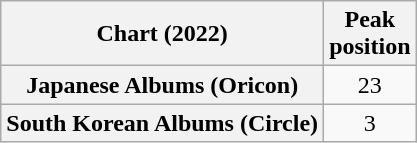<table class="wikitable plainrowheaders" style="text-align:center">
<tr>
<th scope="col">Chart (2022)</th>
<th scope="col">Peak<br>position</th>
</tr>
<tr>
<th scope="row">Japanese Albums (Oricon)</th>
<td>23</td>
</tr>
<tr>
<th scope="row">South Korean Albums (Circle)</th>
<td>3</td>
</tr>
</table>
